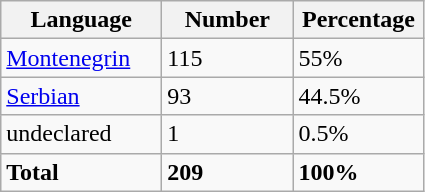<table class="wikitable">
<tr>
<th width="100px">Language</th>
<th width="80px">Number</th>
<th width="80px">Percentage</th>
</tr>
<tr>
<td><a href='#'>Montenegrin</a></td>
<td>115</td>
<td>55%</td>
</tr>
<tr>
<td><a href='#'>Serbian</a></td>
<td>93</td>
<td>44.5%</td>
</tr>
<tr>
<td>undeclared</td>
<td>1</td>
<td>0.5%</td>
</tr>
<tr>
<td><strong>Total</strong></td>
<td><strong>209</strong></td>
<td><strong>100%</strong></td>
</tr>
</table>
